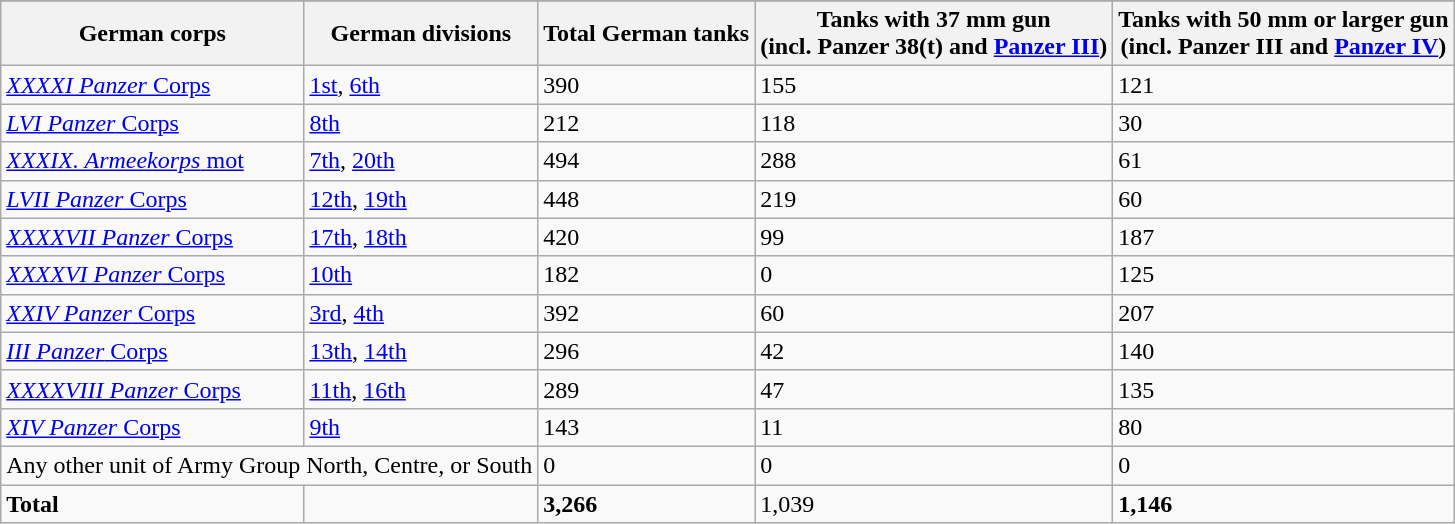<table class="wikitable">
<tr>
</tr>
<tr>
<th>German corps</th>
<th>German divisions</th>
<th>Total German tanks</th>
<th>Tanks with 37 mm gun<br>(incl. Panzer 38(t) and <a href='#'>Panzer III</a>)</th>
<th>Tanks with 50 mm or larger gun<br>(incl. Panzer III and <a href='#'>Panzer IV</a>)</th>
</tr>
<tr>
<td><a href='#'><em>XXXXI Panzer</em> Corps</a></td>
<td><a href='#'>1st</a>, <a href='#'>6th</a></td>
<td>390</td>
<td>155</td>
<td>121</td>
</tr>
<tr>
<td><a href='#'><em>LVI Panzer</em> Corps</a></td>
<td><a href='#'>8th</a></td>
<td>212</td>
<td>118</td>
<td>30</td>
</tr>
<tr>
<td><a href='#'><em>XXXIX. Armeekorps</em> mot</a></td>
<td><a href='#'>7th</a>, <a href='#'>20th</a></td>
<td>494</td>
<td>288</td>
<td>61</td>
</tr>
<tr>
<td><a href='#'><em>LVII Panzer</em> Corps</a></td>
<td><a href='#'>12th</a>, <a href='#'>19th</a></td>
<td>448</td>
<td>219</td>
<td>60</td>
</tr>
<tr>
<td><a href='#'><em>XXXXVII Panzer</em> Corps</a></td>
<td><a href='#'>17th</a>, <a href='#'>18th</a></td>
<td>420</td>
<td>99</td>
<td>187</td>
</tr>
<tr>
<td><a href='#'><em>XXXXVI Panzer</em> Corps</a></td>
<td><a href='#'>10th</a></td>
<td>182</td>
<td>0</td>
<td>125</td>
</tr>
<tr>
<td><a href='#'><em>XXIV Panzer</em> Corps</a></td>
<td><a href='#'>3rd</a>, <a href='#'>4th</a></td>
<td>392</td>
<td>60</td>
<td>207</td>
</tr>
<tr>
<td><a href='#'><em>III Panzer</em> Corps</a></td>
<td><a href='#'>13th</a>, <a href='#'>14th</a></td>
<td>296</td>
<td>42</td>
<td>140</td>
</tr>
<tr>
<td><a href='#'><em>XXXXVIII Panzer</em> Corps</a></td>
<td><a href='#'>11th</a>, <a href='#'>16th</a></td>
<td>289</td>
<td>47</td>
<td>135</td>
</tr>
<tr>
<td><a href='#'><em>XIV Panzer</em> Corps</a></td>
<td><a href='#'>9th</a></td>
<td>143</td>
<td>11</td>
<td>80</td>
</tr>
<tr>
<td colspan=2>Any other unit of Army Group North, Centre, or South</td>
<td>0</td>
<td>0</td>
<td>0</td>
</tr>
<tr>
<td><strong>Total</strong></td>
<td> </td>
<td><strong>3,266</strong></td>
<td>1,039</td>
<td><strong>1,146</strong></td>
</tr>
</table>
